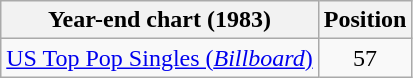<table class="wikitable sortable">
<tr>
<th>Year-end chart (1983)</th>
<th>Position</th>
</tr>
<tr>
<td><a href='#'>US Top Pop Singles (<em>Billboard</em>)</a></td>
<td align="center">57</td>
</tr>
</table>
